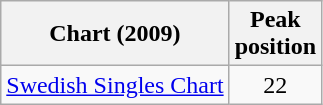<table class="wikitable">
<tr>
<th>Chart (2009)</th>
<th>Peak<br>position</th>
</tr>
<tr>
<td><a href='#'>Swedish Singles Chart</a></td>
<td style="text-align:center;">22</td>
</tr>
</table>
